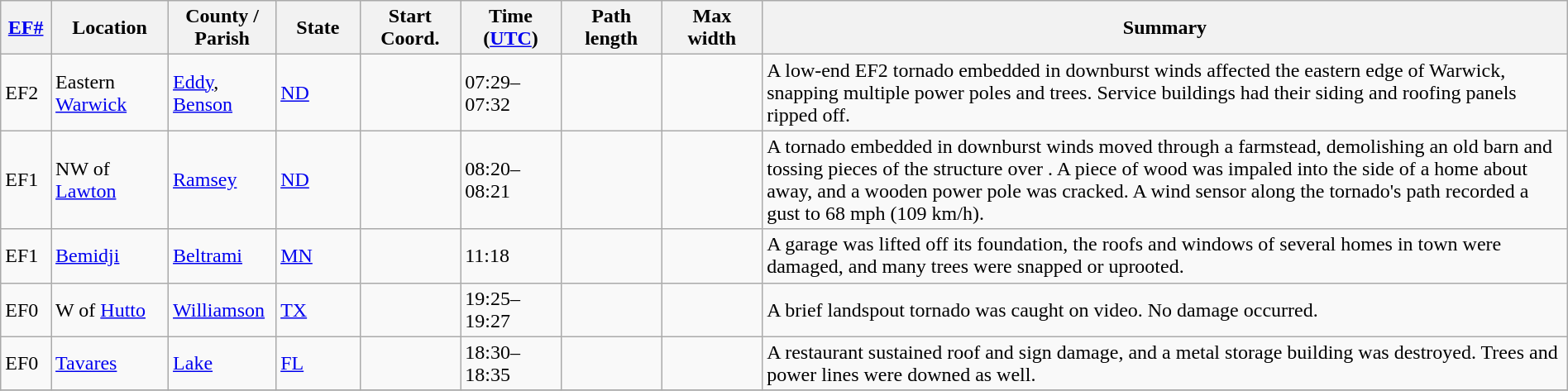<table class="wikitable sortable" style="width:100%;">
<tr>
<th scope="col"  style="width:3%; text-align:center;"><a href='#'>EF#</a></th>
<th scope="col"  style="width:7%; text-align:center;" class="unsortable">Location</th>
<th scope="col"  style="width:6%; text-align:center;" class="unsortable">County / Parish</th>
<th scope="col"  style="width:5%; text-align:center;">State</th>
<th scope="col"  style="width:6%; text-align:center;">Start Coord.</th>
<th scope="col"  style="width:6%; text-align:center;">Time (<a href='#'>UTC</a>)</th>
<th scope="col"  style="width:6%; text-align:center;">Path length</th>
<th scope="col"  style="width:6%; text-align:center;">Max width</th>
<th scope="col" class="unsortable" style="width:48%; text-align:center;">Summary</th>
</tr>
<tr>
<td bgcolor=>EF2</td>
<td>Eastern <a href='#'>Warwick</a></td>
<td><a href='#'>Eddy</a>, <a href='#'>Benson</a></td>
<td><a href='#'>ND</a></td>
<td></td>
<td>07:29–07:32</td>
<td></td>
<td></td>
<td>A low-end EF2 tornado embedded in downburst winds affected the eastern edge of Warwick, snapping multiple power poles and trees. Service buildings had their siding and roofing panels ripped off.</td>
</tr>
<tr>
<td bgcolor=>EF1</td>
<td>NW of <a href='#'>Lawton</a></td>
<td><a href='#'>Ramsey</a></td>
<td><a href='#'>ND</a></td>
<td></td>
<td>08:20–08:21</td>
<td></td>
<td></td>
<td>A tornado embedded in downburst winds moved through a farmstead, demolishing an old barn and tossing pieces of the structure over . A piece of wood was impaled into the side of a home about  away, and a wooden power pole was cracked. A wind sensor along the tornado's path recorded a gust to 68 mph (109 km/h).</td>
</tr>
<tr>
<td bgcolor=>EF1</td>
<td><a href='#'>Bemidji</a></td>
<td><a href='#'>Beltrami</a></td>
<td><a href='#'>MN</a></td>
<td></td>
<td>11:18</td>
<td></td>
<td></td>
<td>A garage was lifted off its foundation, the roofs and windows of several homes in town were damaged, and many trees were snapped or uprooted.</td>
</tr>
<tr>
<td bgcolor=>EF0</td>
<td>W of <a href='#'>Hutto</a></td>
<td><a href='#'>Williamson</a></td>
<td><a href='#'>TX</a></td>
<td></td>
<td>19:25–19:27</td>
<td></td>
<td></td>
<td>A brief landspout tornado was caught on video. No damage occurred.</td>
</tr>
<tr>
<td bgcolor=>EF0</td>
<td><a href='#'>Tavares</a></td>
<td><a href='#'>Lake</a></td>
<td><a href='#'>FL</a></td>
<td></td>
<td>18:30–18:35</td>
<td></td>
<td></td>
<td>A restaurant sustained roof and sign damage, and a metal storage building was destroyed. Trees and power lines were downed as well.</td>
</tr>
<tr>
</tr>
</table>
